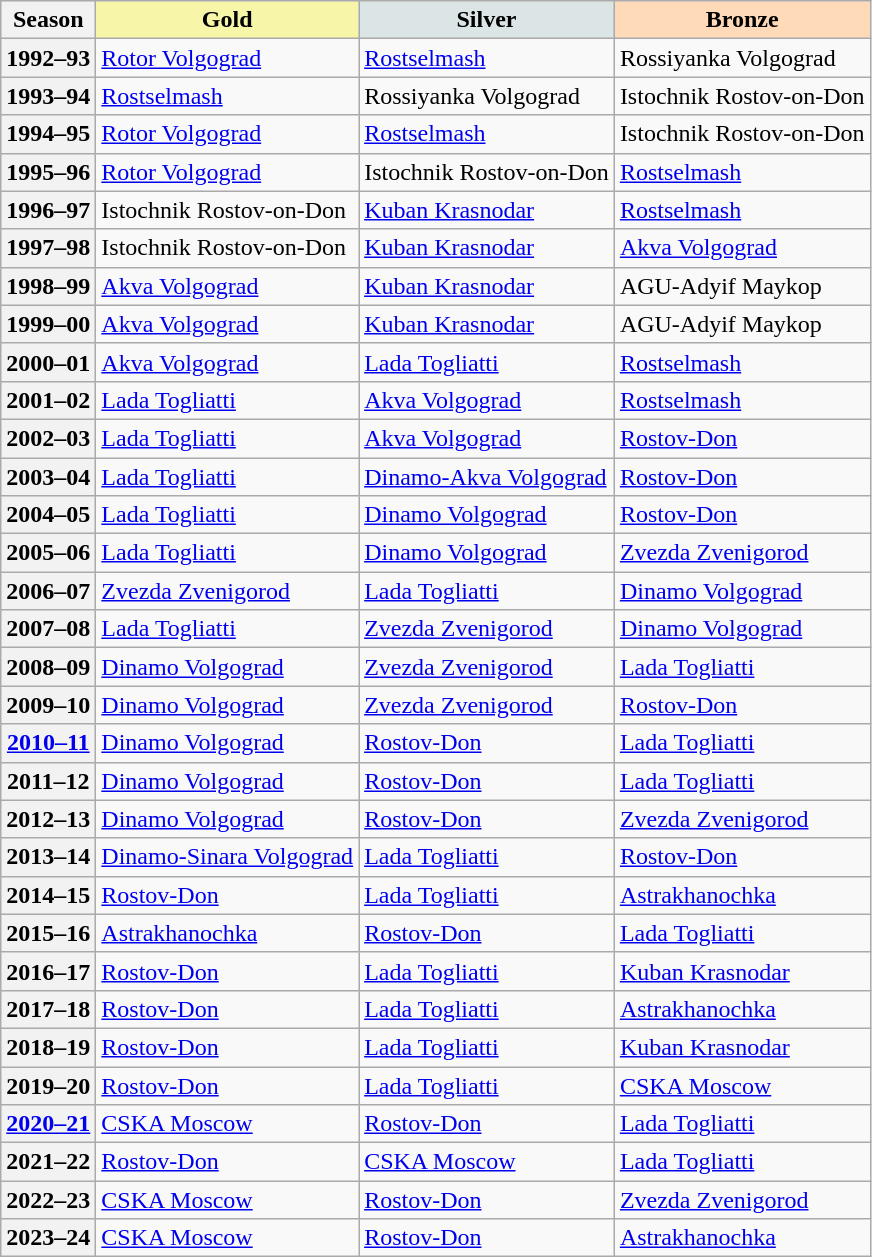<table class="wikitable">
<tr bgcolor="#efefef" align=left>
<th>Season</th>
<th scope="col" style="background-color: #F7F6A8;"> Gold</th>
<th scope="col" style="background-color: #DCE5E5;"> Silver</th>
<th scope="col" style="background-color: #FFDAB9;"> Bronze</th>
</tr>
<tr>
<th>1992–93</th>
<td><a href='#'>Rotor Volgograd</a> </td>
<td><a href='#'>Rostselmash</a> </td>
<td>Rossiyanka Volgograd </td>
</tr>
<tr>
<th>1993–94</th>
<td><a href='#'>Rostselmash</a> </td>
<td>Rossiyanka Volgograd </td>
<td>Istochnik Rostov-on-Don </td>
</tr>
<tr>
<th>1994–95</th>
<td><a href='#'>Rotor Volgograd</a> </td>
<td><a href='#'>Rostselmash</a> </td>
<td>Istochnik Rostov-on-Don </td>
</tr>
<tr>
<th>1995–96</th>
<td><a href='#'>Rotor Volgograd</a> </td>
<td>Istochnik Rostov-on-Don </td>
<td><a href='#'>Rostselmash</a> </td>
</tr>
<tr>
<th>1996–97</th>
<td>Istochnik Rostov-on-Don </td>
<td><a href='#'>Kuban Krasnodar</a> </td>
<td><a href='#'>Rostselmash</a> </td>
</tr>
<tr>
<th>1997–98</th>
<td>Istochnik Rostov-on-Don </td>
<td><a href='#'>Kuban Krasnodar</a> </td>
<td><a href='#'>Akva Volgograd</a> </td>
</tr>
<tr>
<th>1998–99</th>
<td><a href='#'>Akva Volgograd</a> </td>
<td><a href='#'>Kuban Krasnodar</a> </td>
<td>AGU-Adyif Maykop </td>
</tr>
<tr>
<th>1999–00</th>
<td><a href='#'>Akva Volgograd</a> </td>
<td><a href='#'>Kuban Krasnodar</a> </td>
<td>AGU-Adyif Maykop </td>
</tr>
<tr>
<th>2000–01</th>
<td><a href='#'>Akva Volgograd</a> </td>
<td><a href='#'>Lada Togliatti</a> </td>
<td><a href='#'>Rostselmash</a> </td>
</tr>
<tr>
<th>2001–02</th>
<td><a href='#'>Lada Togliatti</a> </td>
<td><a href='#'>Akva Volgograd</a> </td>
<td><a href='#'>Rostselmash</a> </td>
</tr>
<tr>
<th>2002–03</th>
<td><a href='#'>Lada Togliatti</a> </td>
<td><a href='#'>Akva Volgograd</a> </td>
<td><a href='#'>Rostov-Don</a> </td>
</tr>
<tr>
<th>2003–04</th>
<td><a href='#'>Lada Togliatti</a> </td>
<td><a href='#'>Dinamo-Akva Volgograd</a> </td>
<td><a href='#'>Rostov-Don</a> </td>
</tr>
<tr>
<th>2004–05</th>
<td><a href='#'>Lada Togliatti</a> </td>
<td><a href='#'>Dinamo Volgograd</a> </td>
<td><a href='#'>Rostov-Don</a> </td>
</tr>
<tr>
<th>2005–06</th>
<td><a href='#'>Lada Togliatti</a> </td>
<td><a href='#'>Dinamo Volgograd</a> </td>
<td><a href='#'>Zvezda Zvenigorod</a> </td>
</tr>
<tr>
<th>2006–07</th>
<td><a href='#'>Zvezda Zvenigorod</a> </td>
<td><a href='#'>Lada Togliatti</a> </td>
<td><a href='#'>Dinamo Volgograd</a> </td>
</tr>
<tr>
<th>2007–08</th>
<td><a href='#'>Lada Togliatti</a> </td>
<td><a href='#'>Zvezda Zvenigorod</a> </td>
<td><a href='#'>Dinamo Volgograd</a> </td>
</tr>
<tr>
<th>2008–09</th>
<td><a href='#'>Dinamo Volgograd</a> </td>
<td><a href='#'>Zvezda Zvenigorod</a> </td>
<td><a href='#'>Lada Togliatti</a> </td>
</tr>
<tr>
<th>2009–10</th>
<td><a href='#'>Dinamo Volgograd</a> </td>
<td><a href='#'>Zvezda Zvenigorod</a> </td>
<td><a href='#'>Rostov-Don</a> </td>
</tr>
<tr>
<th><a href='#'>2010–11</a></th>
<td><a href='#'>Dinamo Volgograd</a> </td>
<td><a href='#'>Rostov-Don</a> </td>
<td><a href='#'>Lada Togliatti</a> </td>
</tr>
<tr>
<th>2011–12</th>
<td><a href='#'>Dinamo Volgograd</a> </td>
<td><a href='#'>Rostov-Don</a> </td>
<td><a href='#'>Lada Togliatti</a> </td>
</tr>
<tr>
<th>2012–13</th>
<td><a href='#'>Dinamo Volgograd</a> </td>
<td><a href='#'>Rostov-Don</a> </td>
<td><a href='#'>Zvezda Zvenigorod</a> </td>
</tr>
<tr>
<th>2013–14</th>
<td><a href='#'>Dinamo-Sinara Volgograd</a> </td>
<td><a href='#'>Lada Togliatti</a> </td>
<td><a href='#'>Rostov-Don</a> </td>
</tr>
<tr>
<th>2014–15</th>
<td><a href='#'>Rostov-Don</a> </td>
<td><a href='#'>Lada Togliatti</a> </td>
<td><a href='#'>Astrakhanochka</a> </td>
</tr>
<tr>
<th>2015–16</th>
<td><a href='#'>Astrakhanochka</a> </td>
<td><a href='#'>Rostov-Don</a> </td>
<td><a href='#'>Lada Togliatti</a> </td>
</tr>
<tr>
<th>2016–17</th>
<td><a href='#'>Rostov-Don</a> </td>
<td><a href='#'>Lada Togliatti</a> </td>
<td><a href='#'>Kuban Krasnodar</a> </td>
</tr>
<tr>
<th>2017–18</th>
<td><a href='#'>Rostov-Don</a> </td>
<td><a href='#'>Lada Togliatti</a> </td>
<td><a href='#'>Astrakhanochka</a> </td>
</tr>
<tr>
<th>2018–19</th>
<td><a href='#'>Rostov-Don</a> </td>
<td><a href='#'>Lada Togliatti</a> </td>
<td><a href='#'>Kuban Krasnodar</a> </td>
</tr>
<tr>
<th>2019–20</th>
<td><a href='#'>Rostov-Don</a> </td>
<td><a href='#'>Lada Togliatti</a> </td>
<td><a href='#'>CSKA Moscow</a> </td>
</tr>
<tr>
<th><a href='#'>2020–21</a></th>
<td><a href='#'>CSKA Moscow</a> </td>
<td><a href='#'>Rostov-Don</a> </td>
<td><a href='#'>Lada Togliatti</a> </td>
</tr>
<tr>
<th>2021–22</th>
<td><a href='#'>Rostov-Don</a> </td>
<td><a href='#'>CSKA Moscow</a> </td>
<td><a href='#'>Lada Togliatti</a> </td>
</tr>
<tr>
<th>2022–23</th>
<td><a href='#'>CSKA Moscow</a> </td>
<td><a href='#'>Rostov-Don</a> </td>
<td><a href='#'>Zvezda Zvenigorod</a> </td>
</tr>
<tr>
<th>2023–24</th>
<td><a href='#'>CSKA Moscow</a> </td>
<td><a href='#'>Rostov-Don</a> </td>
<td><a href='#'>Astrakhanochka</a> </td>
</tr>
</table>
